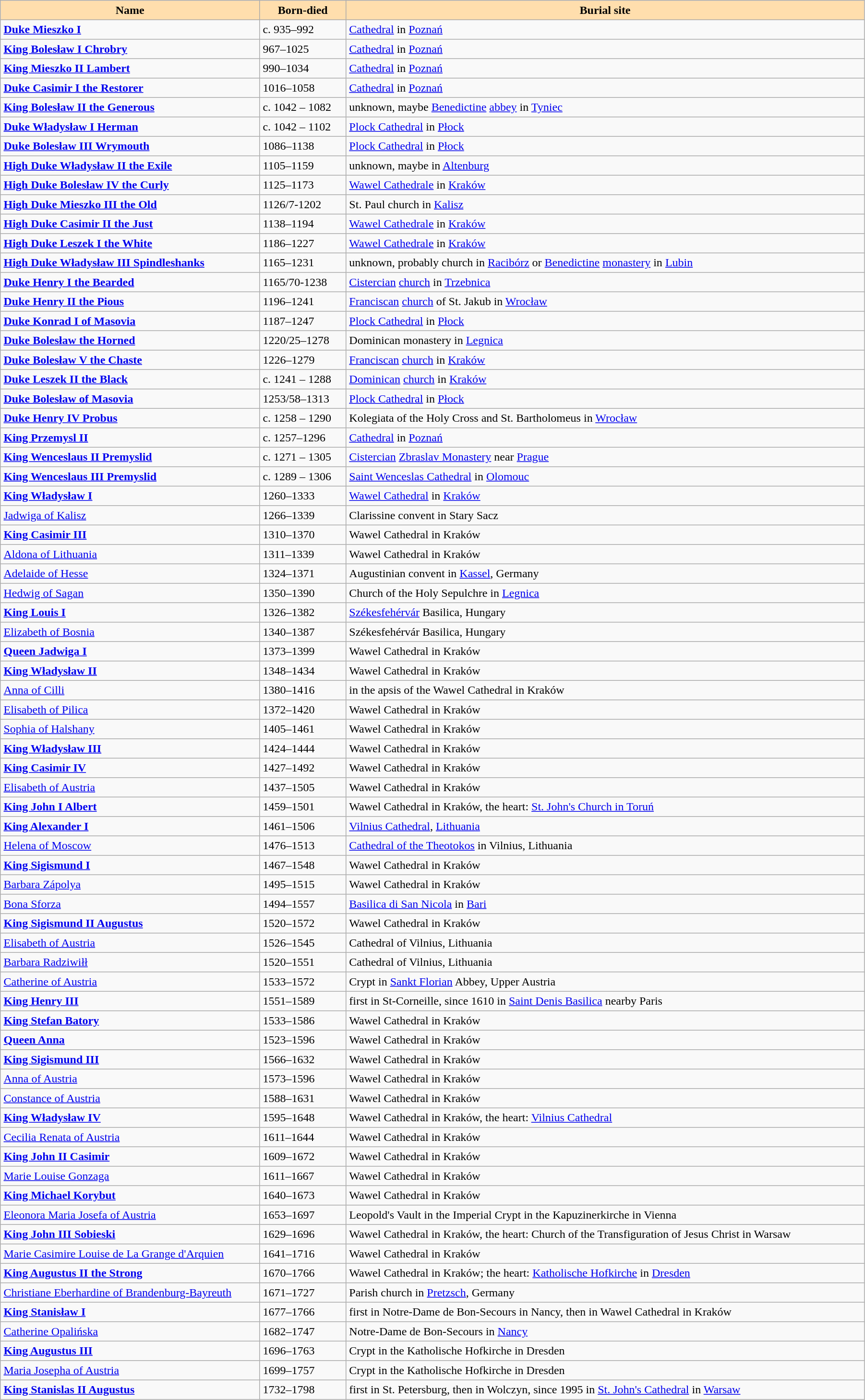<table width = "95%" border = 1 border="1" cellpadding="4" cellspacing="0" style="margin: 0.5em 1em 0.5em 0; background: #f9f9f9; border: 1px #aaa solid; border-collapse: collapse;">
<tr>
<th width="30%" bgcolor="#ffdead">Name</th>
<th width="10%" bgcolor="#ffdead">Born-died</th>
<th width="90%" bgcolor="#ffdead">Burial site</th>
</tr>
<tr>
<td><strong><a href='#'>Duke Mieszko I</a></strong></td>
<td>c. 935–992</td>
<td><a href='#'>Cathedral</a> in <a href='#'>Poznań</a></td>
</tr>
<tr>
<td><strong><a href='#'>King Bolesław I Chrobry</a></strong></td>
<td>967–1025</td>
<td><a href='#'>Cathedral</a> in <a href='#'>Poznań</a></td>
</tr>
<tr>
<td><strong><a href='#'>King Mieszko II Lambert</a></strong></td>
<td>990–1034</td>
<td><a href='#'>Cathedral</a> in <a href='#'>Poznań</a></td>
</tr>
<tr>
<td><strong><a href='#'>Duke Casimir I the Restorer</a></strong></td>
<td>1016–1058</td>
<td><a href='#'>Cathedral</a> in <a href='#'>Poznań</a></td>
</tr>
<tr>
<td><strong><a href='#'>King Bolesław II the Generous</a></strong></td>
<td>c. 1042 – 1082</td>
<td>unknown, maybe <a href='#'>Benedictine</a> <a href='#'>abbey</a> in <a href='#'>Tyniec</a></td>
</tr>
<tr>
<td><strong><a href='#'>Duke Władysław I Herman</a></strong></td>
<td>c. 1042 – 1102</td>
<td><a href='#'>Plock Cathedral</a> in <a href='#'>Płock</a></td>
</tr>
<tr>
<td><strong><a href='#'>Duke Bolesław III Wrymouth</a></strong></td>
<td>1086–1138</td>
<td><a href='#'>Plock Cathedral</a> in <a href='#'>Płock</a></td>
</tr>
<tr>
<td><strong><a href='#'>High Duke Władysław II the Exile</a></strong></td>
<td>1105–1159</td>
<td>unknown, maybe in <a href='#'>Altenburg</a></td>
</tr>
<tr>
<td><strong><a href='#'>High Duke Bolesław IV the Curly</a></strong></td>
<td>1125–1173</td>
<td><a href='#'>Wawel Cathedrale</a> in <a href='#'>Kraków</a></td>
</tr>
<tr>
<td><strong><a href='#'>High Duke Mieszko III the Old</a></strong></td>
<td>1126/7-1202</td>
<td>St. Paul church in <a href='#'>Kalisz</a></td>
</tr>
<tr>
<td><strong><a href='#'>High Duke Casimir II the Just</a></strong></td>
<td>1138–1194</td>
<td><a href='#'>Wawel Cathedrale</a> in <a href='#'>Kraków</a></td>
</tr>
<tr>
<td><strong><a href='#'>High Duke Leszek I the White</a></strong></td>
<td>1186–1227</td>
<td><a href='#'>Wawel Cathedrale</a> in <a href='#'>Kraków</a></td>
</tr>
<tr>
<td><strong><a href='#'>High Duke Władysław III Spindleshanks</a></strong></td>
<td>1165–1231</td>
<td>unknown, probably church in <a href='#'>Racibórz</a> or <a href='#'>Benedictine</a> <a href='#'>monastery</a> in <a href='#'>Lubin</a></td>
</tr>
<tr>
<td><strong><a href='#'>Duke Henry I the Bearded</a></strong></td>
<td>1165/70-1238</td>
<td><a href='#'>Cistercian</a> <a href='#'>church</a> in <a href='#'>Trzebnica</a></td>
</tr>
<tr>
<td><strong><a href='#'>Duke Henry II the Pious</a></strong></td>
<td>1196–1241</td>
<td><a href='#'>Franciscan</a> <a href='#'>church</a> of St. Jakub in <a href='#'>Wrocław</a></td>
</tr>
<tr>
<td><strong><a href='#'>Duke Konrad I of Masovia</a></strong></td>
<td>1187–1247</td>
<td><a href='#'>Plock Cathedral</a> in <a href='#'>Płock</a></td>
</tr>
<tr>
<td><strong><a href='#'>Duke Bolesław the Horned</a></strong></td>
<td>1220/25–1278</td>
<td>Dominican monastery in <a href='#'>Legnica</a></td>
</tr>
<tr>
<td><strong><a href='#'>Duke Bolesław V the Chaste</a></strong></td>
<td>1226–1279</td>
<td><a href='#'>Franciscan</a> <a href='#'>church</a> in <a href='#'>Kraków</a></td>
</tr>
<tr>
<td><strong><a href='#'>Duke Leszek II the Black</a></strong></td>
<td>c. 1241 – 1288</td>
<td><a href='#'>Dominican</a> <a href='#'>church</a> in <a href='#'>Kraków</a></td>
</tr>
<tr>
<td><strong><a href='#'>Duke Bolesław of Masovia</a></strong></td>
<td>1253/58–1313</td>
<td><a href='#'>Plock Cathedral</a> in <a href='#'>Płock</a></td>
</tr>
<tr>
<td><strong><a href='#'>Duke Henry IV Probus</a></strong></td>
<td>c. 1258 – 1290</td>
<td>Kolegiata of the Holy Cross and St. Bartholomeus in <a href='#'>Wrocław</a></td>
</tr>
<tr>
<td><strong><a href='#'>King Przemysl II</a></strong></td>
<td>c. 1257–1296</td>
<td><a href='#'>Cathedral</a> in <a href='#'>Poznań</a></td>
</tr>
<tr>
<td><strong><a href='#'>King Wenceslaus II Premyslid</a></strong></td>
<td>c. 1271 – 1305</td>
<td><a href='#'>Cistercian</a> <a href='#'>Zbraslav Monastery</a> near <a href='#'>Prague</a></td>
</tr>
<tr>
<td><strong><a href='#'>King Wenceslaus III Premyslid</a></strong></td>
<td>c. 1289 – 1306</td>
<td><a href='#'>Saint Wenceslas Cathedral</a> in <a href='#'>Olomouc</a></td>
</tr>
<tr>
<td><strong><a href='#'>King Władysław I</a></strong></td>
<td>1260–1333</td>
<td><a href='#'>Wawel Cathedral</a> in <a href='#'>Kraków</a></td>
</tr>
<tr>
<td><a href='#'>Jadwiga of Kalisz</a></td>
<td>1266–1339</td>
<td>Clarissine convent in Stary Sacz</td>
</tr>
<tr>
<td><strong><a href='#'>King Casimir III</a></strong></td>
<td>1310–1370</td>
<td>Wawel Cathedral in Kraków</td>
</tr>
<tr>
<td><a href='#'>Aldona of Lithuania</a></td>
<td>1311–1339</td>
<td>Wawel Cathedral in Kraków</td>
</tr>
<tr>
<td><a href='#'>Adelaide of Hesse</a></td>
<td>1324–1371</td>
<td>Augustinian convent in <a href='#'>Kassel</a>, Germany</td>
</tr>
<tr>
<td><a href='#'>Hedwig of Sagan</a></td>
<td>1350–1390</td>
<td>Church of the Holy Sepulchre in <a href='#'>Legnica</a></td>
</tr>
<tr>
<td><strong><a href='#'>King Louis I</a></strong></td>
<td>1326–1382</td>
<td><a href='#'>Székesfehérvár</a> Basilica, Hungary</td>
</tr>
<tr>
<td><a href='#'>Elizabeth of Bosnia</a></td>
<td>1340–1387</td>
<td>Székesfehérvár Basilica, Hungary</td>
</tr>
<tr>
<td><strong><a href='#'>Queen Jadwiga I</a></strong></td>
<td>1373–1399</td>
<td>Wawel Cathedral in Kraków</td>
</tr>
<tr>
<td><strong><a href='#'>King Władysław II</a></strong></td>
<td>1348–1434</td>
<td>Wawel Cathedral in Kraków</td>
</tr>
<tr>
<td><a href='#'>Anna of Cilli</a></td>
<td>1380–1416</td>
<td>in the apsis of the Wawel Cathedral in Kraków</td>
</tr>
<tr>
<td><a href='#'>Elisabeth of Pilica</a></td>
<td>1372–1420</td>
<td>Wawel Cathedral in Kraków</td>
</tr>
<tr>
<td><a href='#'>Sophia of Halshany</a></td>
<td>1405–1461</td>
<td>Wawel Cathedral in Kraków</td>
</tr>
<tr>
<td><strong><a href='#'>King Władysław III</a></strong></td>
<td>1424–1444</td>
<td>Wawel Cathedral in Kraków</td>
</tr>
<tr>
<td><strong><a href='#'>King Casimir IV</a></strong></td>
<td>1427–1492</td>
<td>Wawel Cathedral in Kraków</td>
</tr>
<tr>
<td><a href='#'>Elisabeth of Austria</a></td>
<td>1437–1505</td>
<td>Wawel Cathedral in Kraków</td>
</tr>
<tr>
<td><strong><a href='#'>King John I Albert</a></strong></td>
<td>1459–1501</td>
<td>Wawel Cathedral in Kraków, the heart: <a href='#'>St. John's Church in Toruń</a></td>
</tr>
<tr>
<td><strong><a href='#'>King Alexander I</a></strong></td>
<td>1461–1506</td>
<td><a href='#'>Vilnius Cathedral</a>, <a href='#'>Lithuania</a></td>
</tr>
<tr>
<td><a href='#'>Helena of Moscow</a></td>
<td>1476–1513</td>
<td><a href='#'>Cathedral of the Theotokos</a> in Vilnius, Lithuania</td>
</tr>
<tr>
<td><strong><a href='#'>King Sigismund I</a></strong></td>
<td>1467–1548</td>
<td>Wawel Cathedral in Kraków</td>
</tr>
<tr>
<td><a href='#'>Barbara Zápolya</a></td>
<td>1495–1515</td>
<td>Wawel Cathedral in Kraków</td>
</tr>
<tr>
<td><a href='#'>Bona Sforza</a></td>
<td>1494–1557</td>
<td><a href='#'>Basilica di San Nicola</a> in <a href='#'>Bari</a></td>
</tr>
<tr>
<td><strong><a href='#'>King Sigismund II Augustus</a></strong></td>
<td>1520–1572</td>
<td>Wawel Cathedral in Kraków</td>
</tr>
<tr>
<td><a href='#'>Elisabeth of Austria</a></td>
<td>1526–1545</td>
<td>Cathedral of Vilnius, Lithuania</td>
</tr>
<tr>
<td><a href='#'>Barbara Radziwiłł</a></td>
<td>1520–1551</td>
<td>Cathedral of Vilnius, Lithuania</td>
</tr>
<tr>
<td><a href='#'>Catherine of Austria</a></td>
<td>1533–1572</td>
<td>Crypt in <a href='#'>Sankt Florian</a> Abbey, Upper Austria</td>
</tr>
<tr>
<td><strong><a href='#'>King Henry III</a></strong></td>
<td>1551–1589</td>
<td>first in St-Corneille, since 1610 in <a href='#'>Saint Denis Basilica</a> nearby Paris</td>
</tr>
<tr>
<td><strong><a href='#'>King Stefan Batory</a></strong></td>
<td>1533–1586</td>
<td>Wawel Cathedral in Kraków</td>
</tr>
<tr>
<td><strong><a href='#'>Queen Anna</a></strong></td>
<td>1523–1596</td>
<td>Wawel Cathedral in Kraków</td>
</tr>
<tr>
<td><strong><a href='#'>King Sigismund III</a></strong></td>
<td>1566–1632</td>
<td>Wawel Cathedral in Kraków</td>
</tr>
<tr>
<td><a href='#'>Anna of Austria</a></td>
<td>1573–1596</td>
<td>Wawel Cathedral in Kraków</td>
</tr>
<tr>
<td><a href='#'>Constance of Austria</a></td>
<td>1588–1631</td>
<td>Wawel Cathedral in Kraków</td>
</tr>
<tr>
<td><strong><a href='#'>King Władysław IV</a></strong></td>
<td>1595–1648</td>
<td>Wawel Cathedral in Kraków, the heart: <a href='#'>Vilnius Cathedral</a></td>
</tr>
<tr>
<td><a href='#'>Cecilia Renata of Austria</a></td>
<td>1611–1644</td>
<td>Wawel Cathedral in Kraków</td>
</tr>
<tr>
<td><strong><a href='#'>King John II Casimir</a></strong></td>
<td>1609–1672</td>
<td>Wawel Cathedral in Kraków</td>
</tr>
<tr>
<td><a href='#'>Marie Louise Gonzaga</a></td>
<td>1611–1667</td>
<td>Wawel Cathedral in Kraków</td>
</tr>
<tr>
<td><strong><a href='#'>King Michael Korybut</a></strong></td>
<td>1640–1673</td>
<td>Wawel Cathedral in Kraków</td>
</tr>
<tr>
<td><a href='#'>Eleonora Maria Josefa of Austria</a></td>
<td>1653–1697</td>
<td>Leopold's Vault in the Imperial Crypt in the Kapuzinerkirche in Vienna</td>
</tr>
<tr>
<td><strong><a href='#'>King John III Sobieski</a></strong></td>
<td>1629–1696</td>
<td>Wawel Cathedral in Kraków, the heart: Church of the Transfiguration of Jesus Christ in Warsaw</td>
</tr>
<tr>
<td><a href='#'>Marie Casimire Louise de La Grange d'Arquien</a></td>
<td>1641–1716</td>
<td>Wawel Cathedral in Kraków</td>
</tr>
<tr>
<td><strong><a href='#'>King Augustus II the Strong</a></strong></td>
<td>1670–1766</td>
<td>Wawel Cathedral in Kraków; the heart: <a href='#'>Katholische Hofkirche</a> in <a href='#'>Dresden</a></td>
</tr>
<tr>
<td><a href='#'>Christiane Eberhardine of Brandenburg-Bayreuth</a></td>
<td>1671–1727</td>
<td>Parish church in <a href='#'>Pretzsch</a>, Germany</td>
</tr>
<tr>
<td><strong><a href='#'>King Stanisław I</a></strong></td>
<td>1677–1766</td>
<td>first in Notre-Dame de Bon-Secours in Nancy, then in Wawel Cathedral in Kraków</td>
</tr>
<tr>
<td><a href='#'>Catherine Opalińska</a></td>
<td>1682–1747</td>
<td>Notre-Dame de Bon-Secours in <a href='#'>Nancy</a></td>
</tr>
<tr>
<td><strong><a href='#'>King Augustus III</a></strong></td>
<td>1696–1763</td>
<td>Crypt in the Katholische Hofkirche in Dresden</td>
</tr>
<tr>
<td><a href='#'>Maria Josepha of Austria</a></td>
<td>1699–1757</td>
<td>Crypt in the Katholische Hofkirche in Dresden</td>
</tr>
<tr>
<td><strong><a href='#'>King Stanislas II Augustus</a></strong></td>
<td>1732–1798</td>
<td>first in St. Petersburg, then in Wolczyn, since 1995 in <a href='#'>St. John's Cathedral</a> in <a href='#'>Warsaw</a></td>
</tr>
</table>
